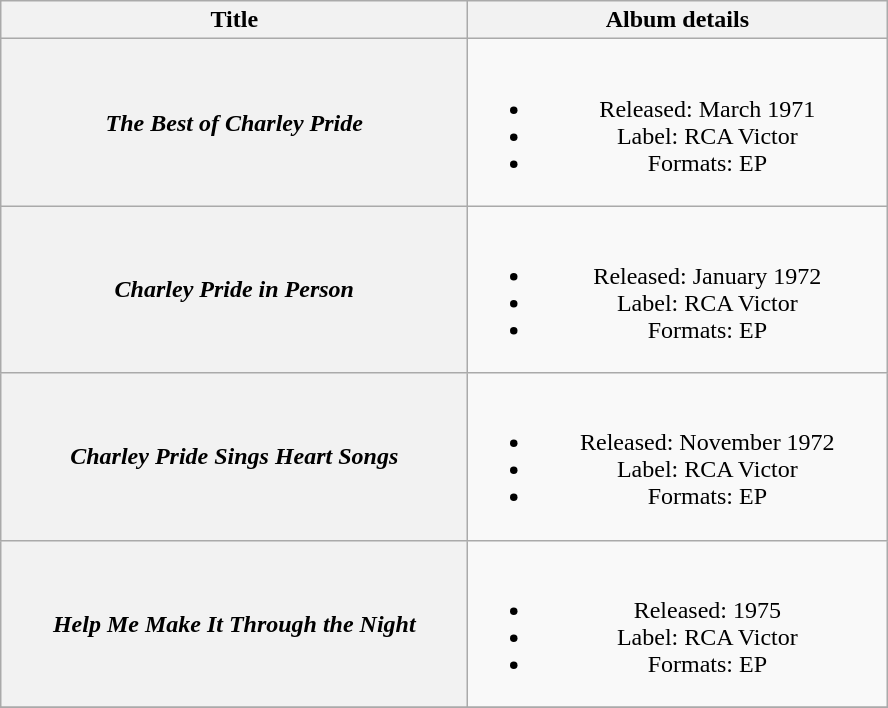<table class="wikitable plainrowheaders" style="text-align:center;">
<tr>
<th scope="col" style="width:19em;">Title</th>
<th scope="col" style="width:17em;">Album details</th>
</tr>
<tr>
<th scope="row"><em>The Best of Charley Pride</em></th>
<td><br><ul><li>Released: March 1971</li><li>Label: RCA Victor</li><li>Formats: EP</li></ul></td>
</tr>
<tr>
<th scope="row"><em>Charley Pride in Person</em></th>
<td><br><ul><li>Released: January 1972</li><li>Label: RCA Victor</li><li>Formats: EP</li></ul></td>
</tr>
<tr>
<th scope="row"><em>Charley Pride Sings Heart Songs</em></th>
<td><br><ul><li>Released: November 1972</li><li>Label: RCA Victor</li><li>Formats: EP</li></ul></td>
</tr>
<tr>
<th scope="row"><em>Help Me Make It Through the Night</em></th>
<td><br><ul><li>Released: 1975</li><li>Label: RCA Victor</li><li>Formats: EP</li></ul></td>
</tr>
<tr>
</tr>
</table>
